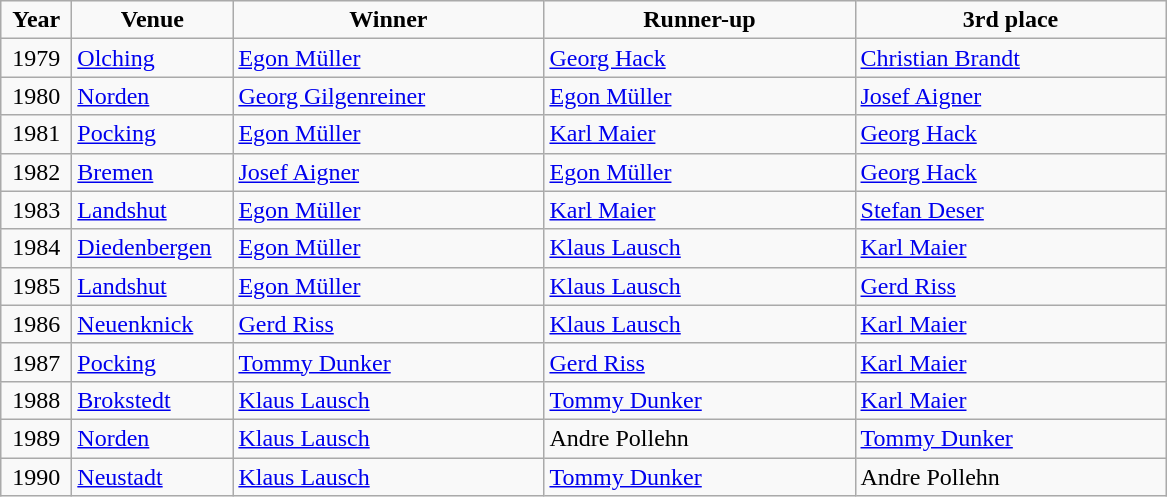<table class="wikitable">
<tr align=center>
<td width=40px  ><strong>Year</strong></td>
<td width=100px ><strong>Venue</strong></td>
<td width=200px ><strong>Winner</strong></td>
<td width=200px ><strong>Runner-up</strong></td>
<td width=200px ><strong>3rd place</strong></td>
</tr>
<tr>
<td align=center>1979</td>
<td><a href='#'>Olching</a></td>
<td><a href='#'>Egon Müller</a></td>
<td><a href='#'>Georg Hack</a></td>
<td><a href='#'>Christian Brandt</a></td>
</tr>
<tr>
<td align=center>1980</td>
<td><a href='#'>Norden</a></td>
<td><a href='#'>Georg Gilgenreiner</a></td>
<td><a href='#'>Egon Müller</a></td>
<td><a href='#'>Josef Aigner</a></td>
</tr>
<tr>
<td align=center>1981</td>
<td><a href='#'>Pocking</a></td>
<td><a href='#'>Egon Müller</a></td>
<td><a href='#'>Karl Maier</a></td>
<td><a href='#'>Georg Hack</a></td>
</tr>
<tr>
<td align=center>1982</td>
<td><a href='#'>Bremen</a></td>
<td><a href='#'>Josef Aigner</a></td>
<td><a href='#'>Egon Müller</a></td>
<td><a href='#'>Georg Hack</a></td>
</tr>
<tr>
<td align=center>1983</td>
<td><a href='#'>Landshut</a></td>
<td><a href='#'>Egon Müller</a></td>
<td><a href='#'>Karl Maier</a></td>
<td><a href='#'>Stefan Deser</a></td>
</tr>
<tr>
<td align=center>1984</td>
<td><a href='#'>Diedenbergen</a></td>
<td><a href='#'>Egon Müller</a></td>
<td><a href='#'>Klaus Lausch</a></td>
<td><a href='#'>Karl Maier</a></td>
</tr>
<tr>
<td align=center>1985</td>
<td><a href='#'>Landshut</a></td>
<td><a href='#'>Egon Müller</a></td>
<td><a href='#'>Klaus Lausch</a></td>
<td><a href='#'>Gerd Riss</a></td>
</tr>
<tr>
<td align=center>1986</td>
<td><a href='#'>Neuenknick</a></td>
<td><a href='#'>Gerd Riss</a></td>
<td><a href='#'>Klaus Lausch</a></td>
<td><a href='#'>Karl Maier</a></td>
</tr>
<tr>
<td align=center>1987</td>
<td><a href='#'>Pocking</a></td>
<td><a href='#'>Tommy Dunker</a></td>
<td><a href='#'>Gerd Riss</a></td>
<td><a href='#'>Karl Maier</a></td>
</tr>
<tr>
<td align=center>1988</td>
<td><a href='#'>Brokstedt</a></td>
<td><a href='#'>Klaus Lausch</a></td>
<td><a href='#'>Tommy Dunker</a></td>
<td><a href='#'>Karl Maier</a></td>
</tr>
<tr>
<td align=center>1989</td>
<td><a href='#'>Norden</a></td>
<td><a href='#'>Klaus Lausch</a></td>
<td>Andre Pollehn</td>
<td><a href='#'>Tommy Dunker</a></td>
</tr>
<tr>
<td align=center>1990</td>
<td><a href='#'>Neustadt</a></td>
<td><a href='#'>Klaus Lausch</a></td>
<td><a href='#'>Tommy Dunker</a></td>
<td>Andre Pollehn</td>
</tr>
</table>
